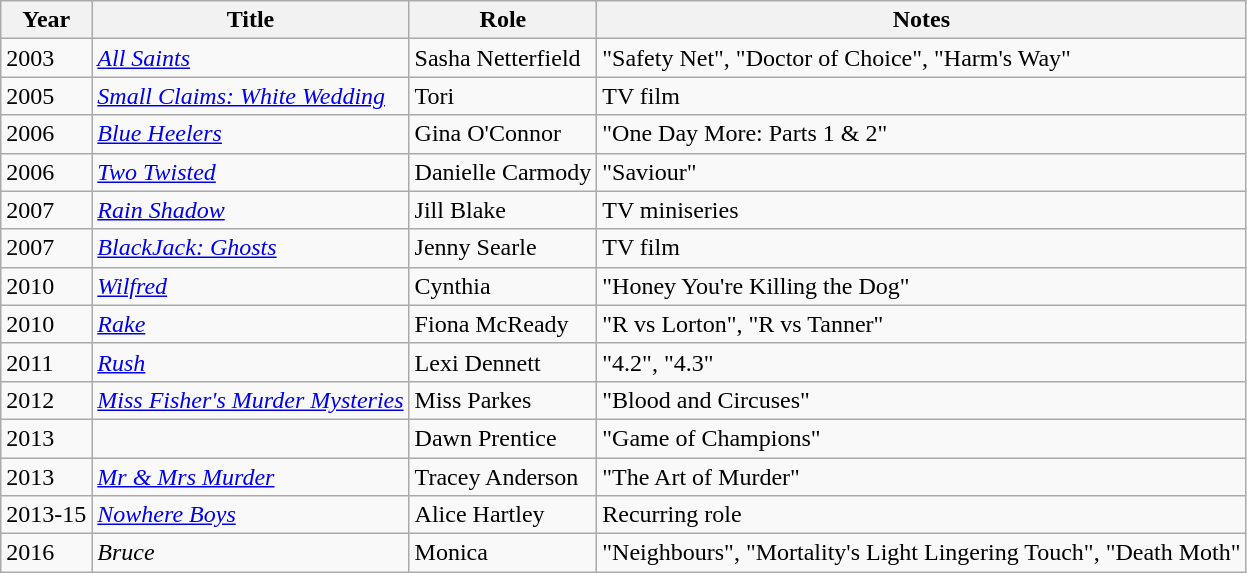<table class="wikitable sortable">
<tr>
<th>Year</th>
<th>Title</th>
<th>Role</th>
<th class="unsortable">Notes</th>
</tr>
<tr>
<td>2003</td>
<td><em><a href='#'>All Saints</a></em></td>
<td>Sasha Netterfield</td>
<td>"Safety Net", "Doctor of Choice", "Harm's Way"</td>
</tr>
<tr>
<td>2005</td>
<td><em><a href='#'>Small Claims: White Wedding</a></em></td>
<td>Tori</td>
<td>TV film</td>
</tr>
<tr>
<td>2006</td>
<td><em><a href='#'>Blue Heelers</a></em></td>
<td>Gina O'Connor</td>
<td>"One Day More: Parts 1 & 2"</td>
</tr>
<tr>
<td>2006</td>
<td><em><a href='#'>Two Twisted</a></em></td>
<td>Danielle Carmody</td>
<td>"Saviour"</td>
</tr>
<tr>
<td>2007</td>
<td><em><a href='#'>Rain Shadow</a></em></td>
<td>Jill Blake</td>
<td>TV miniseries</td>
</tr>
<tr>
<td>2007</td>
<td><em><a href='#'>BlackJack: Ghosts</a></em></td>
<td>Jenny Searle</td>
<td>TV film</td>
</tr>
<tr>
<td>2010</td>
<td><em><a href='#'>Wilfred</a></em></td>
<td>Cynthia</td>
<td>"Honey You're Killing the Dog"</td>
</tr>
<tr>
<td>2010</td>
<td><em><a href='#'>Rake</a></em></td>
<td>Fiona McReady</td>
<td>"R vs Lorton", "R vs Tanner"</td>
</tr>
<tr>
<td>2011</td>
<td><em><a href='#'>Rush</a></em></td>
<td>Lexi Dennett</td>
<td>"4.2", "4.3"</td>
</tr>
<tr>
<td>2012</td>
<td><em><a href='#'>Miss Fisher's Murder Mysteries</a></em></td>
<td>Miss Parkes</td>
<td>"Blood and Circuses"</td>
</tr>
<tr>
<td>2013</td>
<td><em></em></td>
<td>Dawn Prentice</td>
<td>"Game of Champions"</td>
</tr>
<tr>
<td>2013</td>
<td><em><a href='#'>Mr & Mrs Murder</a></em></td>
<td>Tracey Anderson</td>
<td>"The Art of Murder"</td>
</tr>
<tr>
<td>2013-15</td>
<td><em><a href='#'>Nowhere Boys</a></em></td>
<td>Alice Hartley</td>
<td>Recurring role</td>
</tr>
<tr>
<td>2016</td>
<td><em>Bruce</em></td>
<td>Monica</td>
<td>"Neighbours", "Mortality's Light Lingering Touch", "Death Moth"</td>
</tr>
</table>
